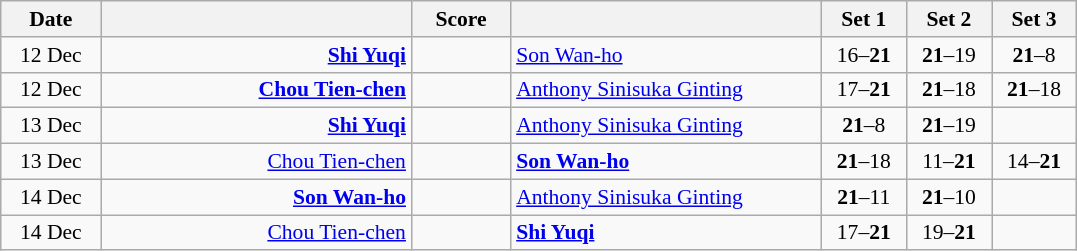<table class="wikitable" style="text-align: center; font-size:90% ">
<tr>
<th width="60">Date</th>
<th align="right" width="200"></th>
<th width="60">Score</th>
<th align="left" width="200"></th>
<th width="50">Set 1</th>
<th width="50">Set 2</th>
<th width="50">Set 3</th>
</tr>
<tr>
<td>12 Dec</td>
<td align="right"><strong><a href='#'>Shi Yuqi</a> </strong></td>
<td align="center"></td>
<td align="left"> <a href='#'>Son Wan-ho</a></td>
<td>16–<strong>21</strong></td>
<td><strong>21</strong>–19</td>
<td><strong>21</strong>–8</td>
</tr>
<tr>
<td>12 Dec</td>
<td align="right"><strong><a href='#'>Chou Tien-chen</a> </strong></td>
<td align="center"></td>
<td align="left"> <a href='#'>Anthony Sinisuka Ginting</a></td>
<td>17–<strong>21</strong></td>
<td><strong>21</strong>–18</td>
<td><strong>21</strong>–18</td>
</tr>
<tr>
<td>13 Dec</td>
<td align="right"><strong><a href='#'>Shi Yuqi</a> </strong></td>
<td align="center"></td>
<td align="left"> <a href='#'>Anthony Sinisuka Ginting</a></td>
<td><strong>21</strong>–8</td>
<td><strong>21</strong>–19</td>
<td></td>
</tr>
<tr>
<td>13 Dec</td>
<td align="right"><a href='#'>Chou Tien-chen</a> </td>
<td align="center"></td>
<td align="left"><strong> <a href='#'>Son Wan-ho</a></strong></td>
<td><strong>21</strong>–18</td>
<td>11–<strong>21</strong></td>
<td>14–<strong>21</strong></td>
</tr>
<tr>
<td>14 Dec</td>
<td align="right"><strong><a href='#'>Son Wan-ho</a> </strong></td>
<td align="center"></td>
<td align="left"> <a href='#'>Anthony Sinisuka Ginting</a></td>
<td><strong>21</strong>–11</td>
<td><strong>21</strong>–10</td>
<td></td>
</tr>
<tr>
<td>14 Dec</td>
<td align="right"><a href='#'>Chou Tien-chen</a> </td>
<td align="center"></td>
<td align="left"><strong> <a href='#'>Shi Yuqi</a></strong></td>
<td>17–<strong>21</strong></td>
<td>19–<strong>21</strong></td>
<td></td>
</tr>
</table>
